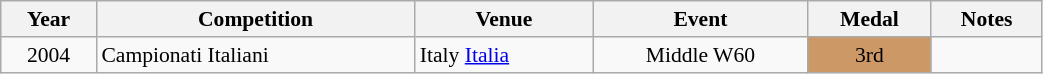<table class="wikitable" width=55% style="font-size:90%; text-align:center;">
<tr>
<th>Year</th>
<th>Competition</th>
<th>Venue</th>
<th>Event</th>
<th>Medal</th>
<th>Notes</th>
</tr>
<tr>
<td align=center rowspan=2>2004</td>
<td rowspan=2 align=left>Campionati Italiani</td>
<td rowspan=2 align=left>Italy <a href='#'>Italia</a></td>
<td>Middle W60</td>
<td bgcolor=cc9966>3rd</td>
</tr>
</table>
